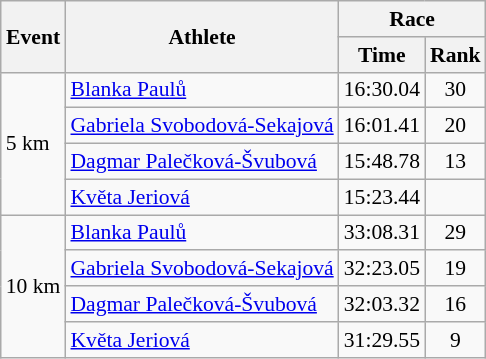<table class="wikitable" border="1" style="font-size:90%">
<tr>
<th rowspan=2>Event</th>
<th rowspan=2>Athlete</th>
<th colspan=2>Race</th>
</tr>
<tr>
<th>Time</th>
<th>Rank</th>
</tr>
<tr>
<td rowspan=4>5 km</td>
<td><a href='#'>Blanka Paulů</a></td>
<td align=center>16:30.04</td>
<td align=center>30</td>
</tr>
<tr>
<td><a href='#'>Gabriela Svobodová-Sekajová</a></td>
<td align=center>16:01.41</td>
<td align=center>20</td>
</tr>
<tr>
<td><a href='#'>Dagmar Palečková-Švubová</a></td>
<td align=center>15:48.78</td>
<td align=center>13</td>
</tr>
<tr>
<td><a href='#'>Květa Jeriová</a></td>
<td align=center>15:23.44</td>
<td align=center></td>
</tr>
<tr>
<td rowspan=4>10 km</td>
<td><a href='#'>Blanka Paulů</a></td>
<td align=center>33:08.31</td>
<td align=center>29</td>
</tr>
<tr>
<td><a href='#'>Gabriela Svobodová-Sekajová</a></td>
<td align=center>32:23.05</td>
<td align=center>19</td>
</tr>
<tr>
<td><a href='#'>Dagmar Palečková-Švubová</a></td>
<td align=center>32:03.32</td>
<td align=center>16</td>
</tr>
<tr>
<td><a href='#'>Květa Jeriová</a></td>
<td align=center>31:29.55</td>
<td align=center>9</td>
</tr>
</table>
